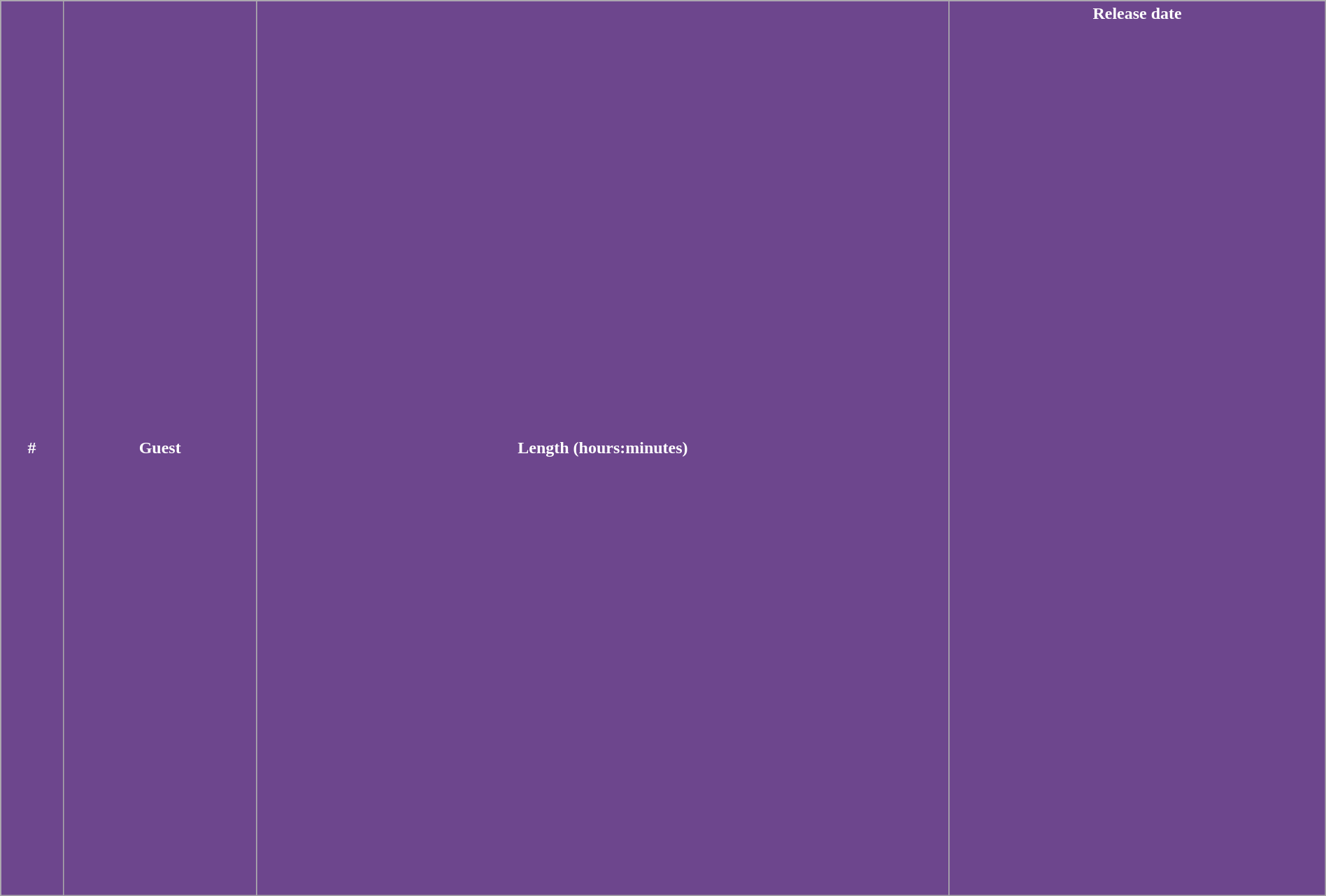<table class="wikitable plainrowheaders" style="width:100%;">
<tr style="color:white">
<th style="background-color: #6D468D;">#</th>
<th style="background-color: #6D468D;">Guest</th>
<th style="background-color: #6D468D;">Length (hours:minutes)</th>
<th style="background-color: #6D468D;">Release date<br><br><br><br><br><br><br><br><br><br><br><br><br><br><br><br><br><br><br><br><br><br><br><br><br><br><br><br><br><br><br><br><br><br><br><br><br><br><br><br><br><br><br><br><br><br><br></th>
</tr>
</table>
